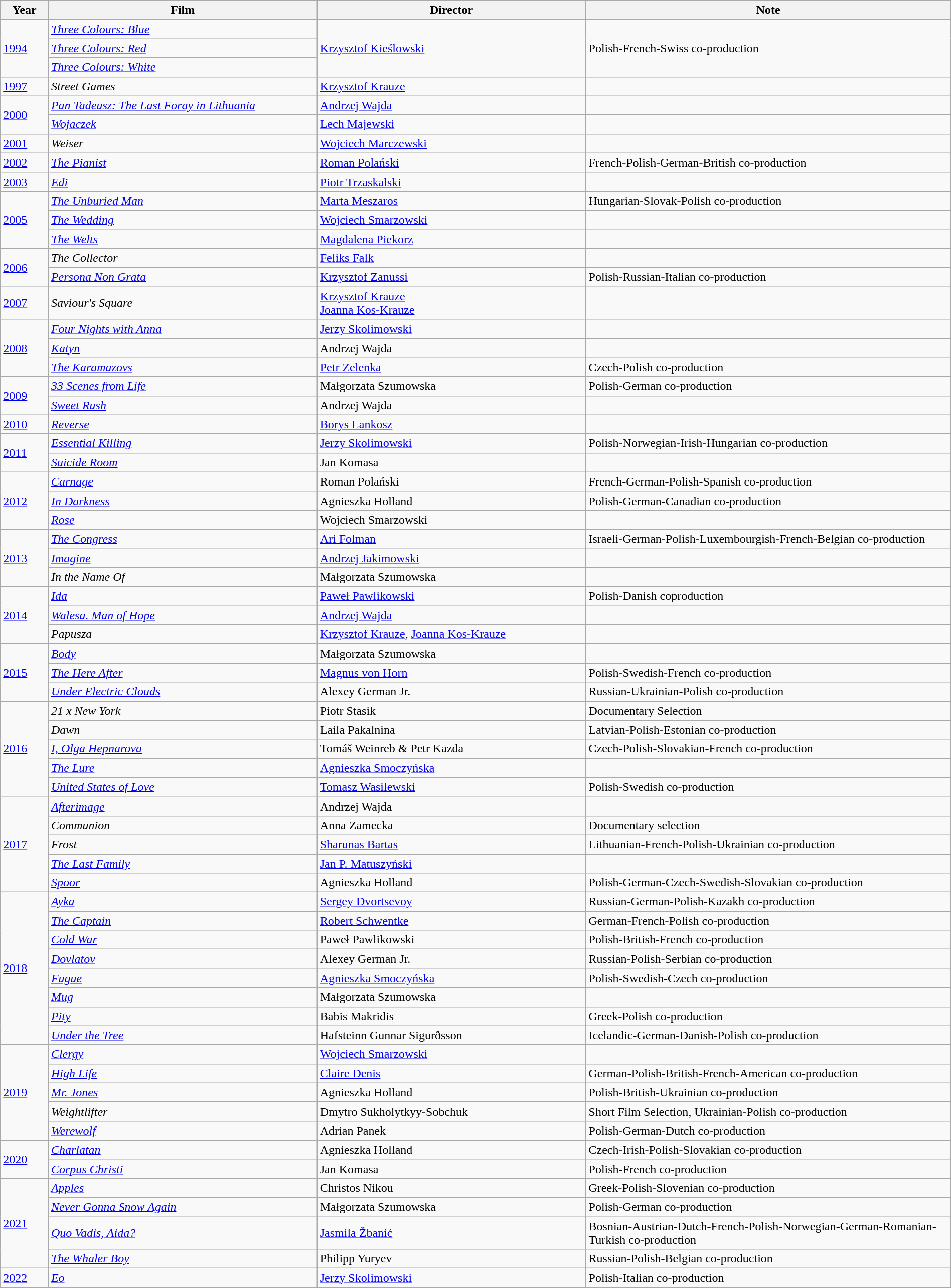<table class="wikitable" width="100%" cellpadding="5">
<tr>
<th width="5%">Year</th>
<th width="28%">Film</th>
<th width="28%">Director</th>
<th width="38%">Note</th>
</tr>
<tr>
<td rowspan="3"><a href='#'>1994</a></td>
<td><em><a href='#'>Three Colours: Blue</a></em></td>
<td rowspan="3"><a href='#'>Krzysztof Kieślowski</a></td>
<td rowspan="3">Polish-French-Swiss co-production</td>
</tr>
<tr>
<td><em><a href='#'>Three Colours: Red</a></em></td>
</tr>
<tr>
<td><em><a href='#'>Three Colours: White</a></em></td>
</tr>
<tr>
<td><a href='#'>1997</a></td>
<td><em>Street Games</em></td>
<td><a href='#'>Krzysztof Krauze</a></td>
<td></td>
</tr>
<tr>
<td rowspan="2"><a href='#'>2000</a></td>
<td><em><a href='#'>Pan Tadeusz: The Last Foray in Lithuania</a></em></td>
<td><a href='#'>Andrzej Wajda</a></td>
<td></td>
</tr>
<tr>
<td><em><a href='#'>Wojaczek</a></em></td>
<td><a href='#'>Lech Majewski</a></td>
<td></td>
</tr>
<tr>
<td><a href='#'>2001</a></td>
<td><em>Weiser</em></td>
<td><a href='#'>Wojciech Marczewski</a></td>
<td></td>
</tr>
<tr>
<td><a href='#'>2002</a></td>
<td><em><a href='#'>The Pianist</a></em></td>
<td><a href='#'>Roman Polański</a></td>
<td>French-Polish-German-British co-production</td>
</tr>
<tr>
<td><a href='#'>2003</a></td>
<td><em><a href='#'>Edi</a></em></td>
<td><a href='#'>Piotr Trzaskalski</a></td>
<td></td>
</tr>
<tr>
<td rowspan="3"><a href='#'>2005</a></td>
<td><em><a href='#'>The Unburied Man</a></em></td>
<td><a href='#'>Marta Meszaros</a></td>
<td>Hungarian-Slovak-Polish co-production</td>
</tr>
<tr>
<td><em><a href='#'>The Wedding</a></em></td>
<td><a href='#'>Wojciech Smarzowski</a></td>
<td></td>
</tr>
<tr>
<td><em><a href='#'>The Welts</a></em></td>
<td><a href='#'>Magdalena Piekorz</a></td>
<td></td>
</tr>
<tr>
<td rowspan="2"><a href='#'>2006</a></td>
<td><em>The Collector</em></td>
<td><a href='#'>Feliks Falk</a></td>
<td></td>
</tr>
<tr>
<td><em><a href='#'>Persona Non Grata</a></em></td>
<td><a href='#'>Krzysztof Zanussi</a></td>
<td>Polish-Russian-Italian co-production</td>
</tr>
<tr>
<td><a href='#'>2007</a></td>
<td><em>Saviour's Square</em></td>
<td><a href='#'>Krzysztof Krauze</a><br><a href='#'>Joanna Kos-Krauze</a></td>
<td></td>
</tr>
<tr>
<td rowspan="3"><a href='#'>2008</a></td>
<td><em><a href='#'>Four Nights with Anna</a></em></td>
<td><a href='#'>Jerzy Skolimowski</a></td>
<td></td>
</tr>
<tr>
<td><em><a href='#'>Katyn</a></em></td>
<td>Andrzej Wajda</td>
<td></td>
</tr>
<tr>
<td><em><a href='#'>The Karamazovs</a></em></td>
<td><a href='#'>Petr Zelenka</a></td>
<td>Czech-Polish co-production</td>
</tr>
<tr>
<td rowspan="2"><a href='#'>2009</a></td>
<td><em><a href='#'>33 Scenes from Life</a></em></td>
<td>Małgorzata Szumowska</td>
<td>Polish-German co-production</td>
</tr>
<tr>
<td><em><a href='#'>Sweet Rush</a></em></td>
<td>Andrzej Wajda</td>
<td></td>
</tr>
<tr>
<td><a href='#'>2010</a></td>
<td><em><a href='#'>Reverse</a></em></td>
<td><a href='#'>Borys Lankosz</a></td>
<td></td>
</tr>
<tr>
<td rowspan="2"><a href='#'>2011</a></td>
<td><em><a href='#'>Essential Killing</a></em></td>
<td><a href='#'>Jerzy Skolimowski</a></td>
<td>Polish-Norwegian-Irish-Hungarian co-production</td>
</tr>
<tr>
<td><em><a href='#'>Suicide Room</a></em></td>
<td>Jan Komasa</td>
<td></td>
</tr>
<tr>
<td rowspan="3"><a href='#'>2012</a></td>
<td><em><a href='#'>Carnage</a></em></td>
<td>Roman Polański</td>
<td>French-German-Polish-Spanish co-production</td>
</tr>
<tr>
<td><em><a href='#'>In Darkness</a></em></td>
<td>Agnieszka Holland</td>
<td>Polish-German-Canadian co-production</td>
</tr>
<tr>
<td><em><a href='#'>Rose</a></em></td>
<td>Wojciech Smarzowski</td>
<td></td>
</tr>
<tr>
<td rowspan="3"><a href='#'>2013</a></td>
<td><em><a href='#'>The Congress</a></em></td>
<td><a href='#'>Ari Folman</a></td>
<td>Israeli-German-Polish-Luxembourgish-French-Belgian co-production</td>
</tr>
<tr>
<td><em><a href='#'>Imagine</a></em></td>
<td><a href='#'>Andrzej Jakimowski</a></td>
<td></td>
</tr>
<tr>
<td><em>In the Name Of</em></td>
<td>Małgorzata Szumowska</td>
<td></td>
</tr>
<tr>
<td rowspan="3"><a href='#'>2014</a></td>
<td><em><a href='#'>Ida</a></em></td>
<td><a href='#'>Paweł Pawlikowski</a></td>
<td>Polish-Danish coproduction</td>
</tr>
<tr>
<td><em><a href='#'>Walesa. Man of Hope</a></em></td>
<td><a href='#'>Andrzej Wajda</a></td>
<td></td>
</tr>
<tr>
<td><em>Papusza</em></td>
<td><a href='#'>Krzysztof Krauze</a>, <a href='#'>Joanna Kos-Krauze</a></td>
<td></td>
</tr>
<tr>
<td rowspan="3"><a href='#'>2015</a></td>
<td><em><a href='#'>Body</a></em></td>
<td>Małgorzata Szumowska</td>
<td></td>
</tr>
<tr>
<td><em><a href='#'>The Here After</a></em></td>
<td><a href='#'>Magnus von Horn</a></td>
<td>Polish-Swedish-French co-production</td>
</tr>
<tr>
<td><em><a href='#'>Under Electric Clouds</a></em></td>
<td>Alexey German Jr.</td>
<td>Russian-Ukrainian-Polish co-production</td>
</tr>
<tr>
<td rowspan="5"><a href='#'>2016</a></td>
<td><em>21 x New York</em></td>
<td>Piotr Stasik</td>
<td>Documentary Selection</td>
</tr>
<tr>
<td><em>Dawn</em></td>
<td>Laila Pakalnina</td>
<td>Latvian-Polish-Estonian co-production</td>
</tr>
<tr>
<td><em><a href='#'>I, Olga Hepnarova</a></em></td>
<td>Tomáš Weinreb & Petr Kazda</td>
<td>Czech-Polish-Slovakian-French co-production</td>
</tr>
<tr>
<td><em><a href='#'>The Lure</a></em></td>
<td><a href='#'>Agnieszka Smoczyńska</a></td>
<td></td>
</tr>
<tr>
<td><em><a href='#'>United States of Love</a></em></td>
<td><a href='#'>Tomasz Wasilewski</a></td>
<td>Polish-Swedish co-production</td>
</tr>
<tr>
<td rowspan="5"><a href='#'>2017</a></td>
<td><em><a href='#'>Afterimage</a></em></td>
<td>Andrzej Wajda</td>
<td></td>
</tr>
<tr>
<td><em>Communion</em></td>
<td>Anna Zamecka</td>
<td>Documentary selection</td>
</tr>
<tr>
<td><em>Frost</em></td>
<td><a href='#'>Sharunas Bartas</a></td>
<td>Lithuanian-French-Polish-Ukrainian co-production</td>
</tr>
<tr>
<td><em><a href='#'>The Last Family</a></em></td>
<td><a href='#'>Jan P. Matuszyński</a></td>
<td></td>
</tr>
<tr>
<td><em><a href='#'>Spoor</a></em></td>
<td>Agnieszka Holland</td>
<td>Polish-German-Czech-Swedish-Slovakian co-production</td>
</tr>
<tr>
<td rowspan="8"><a href='#'>2018</a></td>
<td><em><a href='#'>Ayka</a></em></td>
<td><a href='#'>Sergey Dvortsevoy</a></td>
<td>Russian-German-Polish-Kazakh co-production</td>
</tr>
<tr>
<td><em><a href='#'>The Captain</a></em></td>
<td><a href='#'>Robert Schwentke</a></td>
<td>German-French-Polish co-production</td>
</tr>
<tr>
<td><em><a href='#'>Cold War</a></em></td>
<td>Paweł Pawlikowski</td>
<td>Polish-British-French co-production</td>
</tr>
<tr>
<td><em><a href='#'>Dovlatov</a></em></td>
<td>Alexey German Jr.</td>
<td>Russian-Polish-Serbian co-production</td>
</tr>
<tr>
<td><em><a href='#'>Fugue</a></em></td>
<td><a href='#'>Agnieszka Smoczyńska</a></td>
<td>Polish-Swedish-Czech co-production</td>
</tr>
<tr>
<td><em><a href='#'>Mug</a></em></td>
<td>Małgorzata Szumowska</td>
<td></td>
</tr>
<tr>
<td><em><a href='#'>Pity</a></em></td>
<td>Babis Makridis</td>
<td>Greek-Polish co-production</td>
</tr>
<tr>
<td><em><a href='#'>Under the Tree</a></em></td>
<td>Hafsteinn Gunnar Sigurðsson</td>
<td>Icelandic-German-Danish-Polish co-production</td>
</tr>
<tr>
<td rowspan="5"><a href='#'>2019</a></td>
<td><em><a href='#'>Clergy</a></em></td>
<td><a href='#'>Wojciech Smarzowski</a></td>
<td></td>
</tr>
<tr>
<td><em><a href='#'>High Life</a></em></td>
<td><a href='#'>Claire Denis</a></td>
<td>German-Polish-British-French-American co-production</td>
</tr>
<tr>
<td><em><a href='#'>Mr. Jones</a></em></td>
<td>Agnieszka Holland</td>
<td>Polish-British-Ukrainian co-production</td>
</tr>
<tr>
<td><em>Weightlifter</em></td>
<td>Dmytro Sukholytkyy-Sobchuk</td>
<td>Short Film Selection, Ukrainian-Polish co-production</td>
</tr>
<tr>
<td><em><a href='#'>Werewolf</a></em></td>
<td>Adrian Panek</td>
<td>Polish-German-Dutch co-production</td>
</tr>
<tr>
<td rowspan="2"><a href='#'>2020</a></td>
<td><em><a href='#'>Charlatan</a></em></td>
<td>Agnieszka Holland</td>
<td>Czech-Irish-Polish-Slovakian co-production</td>
</tr>
<tr>
<td><a href='#'><em>Corpus Christi</em></a></td>
<td>Jan Komasa</td>
<td>Polish-French co-production</td>
</tr>
<tr>
<td rowspan="4"><a href='#'>2021</a></td>
<td><em><a href='#'>Apples</a></em></td>
<td>Christos Nikou</td>
<td>Greek-Polish-Slovenian co-production</td>
</tr>
<tr>
<td><em><a href='#'>Never Gonna Snow Again</a></em></td>
<td>Małgorzata Szumowska</td>
<td>Polish-German co-production</td>
</tr>
<tr>
<td><em><a href='#'>Quo Vadis, Aida?</a></em></td>
<td><a href='#'>Jasmila Žbanić</a></td>
<td>Bosnian-Austrian-Dutch-French-Polish-Norwegian-German-Romanian-Turkish co-production</td>
</tr>
<tr>
<td><em><a href='#'>The Whaler Boy</a></em></td>
<td>Philipp Yuryev</td>
<td>Russian-Polish-Belgian co-production</td>
</tr>
<tr>
<td><a href='#'>2022</a></td>
<td><em><a href='#'>Eo</a></em></td>
<td><a href='#'>Jerzy Skolimowski</a></td>
<td>Polish-Italian co-production</td>
</tr>
</table>
